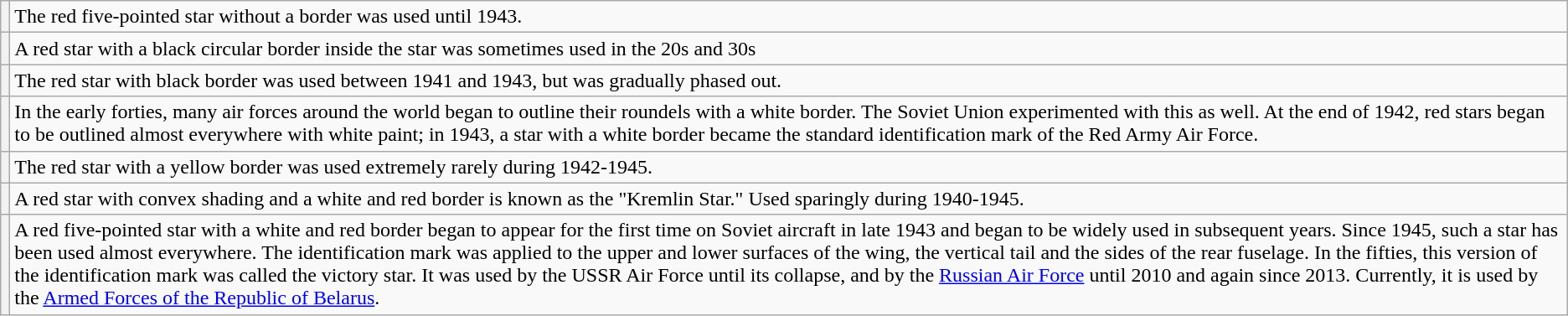<table table class="wikitable">
<tr>
<th></th>
<td>The red five-pointed star without a border was used until 1943.</td>
</tr>
<tr>
<th></th>
<td>A red star with a black circular border inside the star was sometimes used in the 20s and 30s</td>
</tr>
<tr>
<th></th>
<td>The red star with black border was used between 1941 and 1943, but was gradually phased out.</td>
</tr>
<tr>
<th></th>
<td>In the early forties, many air forces around the world began to outline their roundels with a white border. The Soviet Union experimented with this as well. At the end of 1942, red stars began to be outlined almost everywhere with white paint; in 1943, a star with a white border became the standard identification mark of the Red Army Air Force.</td>
</tr>
<tr>
<th></th>
<td>The red star with a yellow border was used extremely rarely during 1942-1945.</td>
</tr>
<tr>
<th></th>
<td>A red star with convex shading and a white and red border is known as the "Kremlin Star." Used sparingly during 1940-1945.</td>
</tr>
<tr>
<th></th>
<td>A red five-pointed star with a white and red border began to appear for the first time on Soviet aircraft in late 1943 and began to be widely used in subsequent years. Since 1945, such a star has been used almost everywhere. The identification mark was applied to the upper and lower surfaces of the wing, the vertical tail and the sides of the rear fuselage. In the fifties, this version of the identification mark was called the victory star. It was used by the USSR Air Force until its collapse, and by the <a href='#'>Russian Air Force</a> until 2010 and again since 2013. Currently, it is used by the <a href='#'>Armed Forces of the Republic of Belarus</a>.</td>
</tr>
</table>
